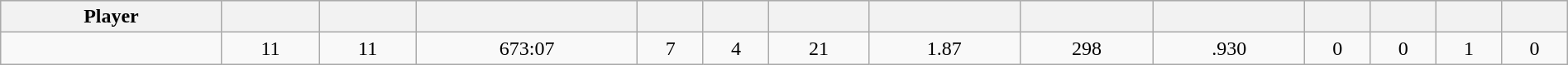<table class="wikitable sortable" style="width:100%;">
<tr style="text-align:center; background:#ddd;">
<th>Player</th>
<th></th>
<th></th>
<th></th>
<th></th>
<th></th>
<th></th>
<th></th>
<th></th>
<th></th>
<th></th>
<th></th>
<th></th>
<th></th>
</tr>
<tr align=center>
<td></td>
<td>11</td>
<td>11</td>
<td>673:07</td>
<td>7</td>
<td>4</td>
<td>21</td>
<td>1.87</td>
<td>298</td>
<td>.930</td>
<td>0</td>
<td>0</td>
<td>1</td>
<td>0</td>
</tr>
</table>
